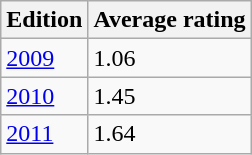<table class=wikitable style="margin: 0; font-size: 100%">
<tr>
<th>Edition</th>
<th>Average rating</th>
</tr>
<tr>
<td align=left><a href='#'>2009</a></td>
<td>1.06</td>
</tr>
<tr>
<td align=left><a href='#'>2010</a></td>
<td>1.45</td>
</tr>
<tr>
<td align=left><a href='#'>2011</a></td>
<td>1.64</td>
</tr>
</table>
